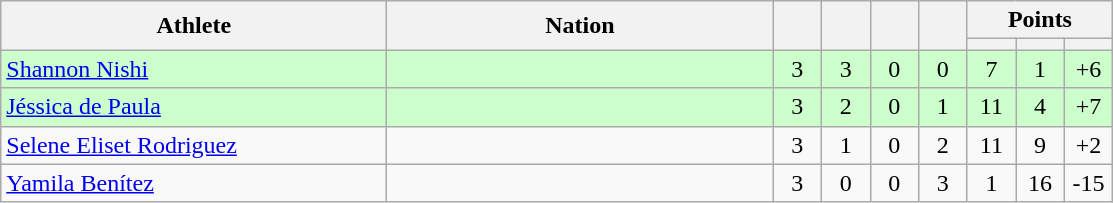<table class="wikitable" style="text-align: center; font-size:100% ">
<tr>
<th rowspan=2 width=250>Athlete</th>
<th rowspan=2 width=250>Nation</th>
<th rowspan=2 width=25></th>
<th rowspan=2 width=25></th>
<th rowspan=2 width=25></th>
<th rowspan=2 width=25></th>
<th colspan=3>Points</th>
</tr>
<tr>
<th width=25></th>
<th width=25></th>
<th width=25></th>
</tr>
<tr bgcolor="ccffcc">
<td align=left><a href='#'>Shannon Nishi</a></td>
<td align=left></td>
<td>3</td>
<td>3</td>
<td>0</td>
<td>0</td>
<td>7</td>
<td>1</td>
<td>+6</td>
</tr>
<tr bgcolor="ccffcc">
<td align=left><a href='#'>Jéssica de Paula</a></td>
<td align=left></td>
<td>3</td>
<td>2</td>
<td>0</td>
<td>1</td>
<td>11</td>
<td>4</td>
<td>+7</td>
</tr>
<tr>
<td align=left><a href='#'>Selene Eliset Rodriguez</a></td>
<td align=left></td>
<td>3</td>
<td>1</td>
<td>0</td>
<td>2</td>
<td>11</td>
<td>9</td>
<td>+2</td>
</tr>
<tr>
<td align=left><a href='#'>Yamila Benítez</a></td>
<td align=left></td>
<td>3</td>
<td>0</td>
<td>0</td>
<td>3</td>
<td>1</td>
<td>16</td>
<td>-15</td>
</tr>
</table>
